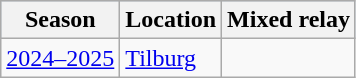<table class="wikitable" style="display: inline-table;">
<tr align="center" bgcolor="#b0c4de">
<th>Season</th>
<th>Location</th>
<th>Mixed relay</th>
</tr>
<tr>
<td><a href='#'>2024–2025</a></td>
<td> <a href='#'>Tilburg</a></td>
<td style="text-align:center;"></td>
</tr>
</table>
